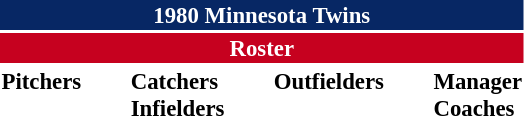<table class="toccolours" style="font-size: 95%;">
<tr>
<th colspan="10" style="background:#072764; color:white; text-align:center;">1980 Minnesota Twins</th>
</tr>
<tr>
<td colspan="10" style="background:#c6011f; color:white; text-align:center;"><strong>Roster</strong></td>
</tr>
<tr>
<td valign="top"><strong>Pitchers</strong><br>












</td>
<td style="width:25px;"></td>
<td valign="top"><strong>Catchers</strong><br>

<strong>Infielders</strong>










</td>
<td style="width:25px;"></td>
<td valign="top"><strong>Outfielders</strong><br>







</td>
<td style="width:25px;"></td>
<td valign="top"><strong>Manager</strong><br>

<strong>Coaches</strong>




</td>
</tr>
</table>
